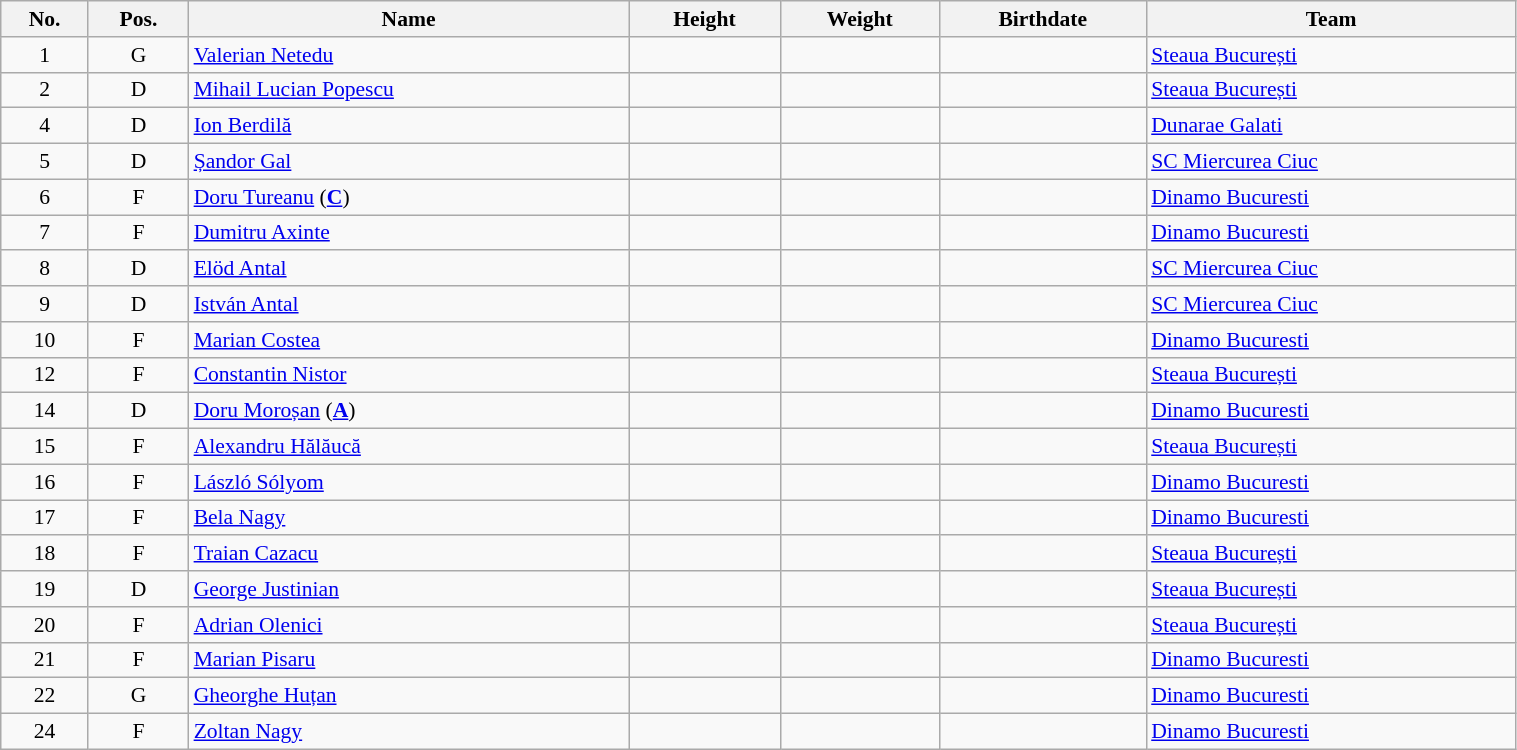<table class="wikitable sortable" width="80%" style="font-size: 90%; text-align: center;">
<tr>
<th>No.</th>
<th>Pos.</th>
<th>Name</th>
<th>Height</th>
<th>Weight</th>
<th>Birthdate</th>
<th>Team</th>
</tr>
<tr>
<td>1</td>
<td>G</td>
<td style="text-align:left;"><a href='#'>Valerian Netedu</a></td>
<td></td>
<td></td>
<td style="text-align:right;"></td>
<td style="text-align:left;"> <a href='#'>Steaua București</a></td>
</tr>
<tr>
<td>2</td>
<td>D</td>
<td style="text-align:left;"><a href='#'>Mihail Lucian Popescu</a></td>
<td></td>
<td></td>
<td style="text-align:right;"></td>
<td style="text-align:left;"> <a href='#'>Steaua București</a></td>
</tr>
<tr>
<td>4</td>
<td>D</td>
<td style="text-align:left;"><a href='#'>Ion Berdilă</a></td>
<td></td>
<td></td>
<td style="text-align:right;"></td>
<td style="text-align:left;"> <a href='#'>Dunarae Galati</a></td>
</tr>
<tr>
<td>5</td>
<td>D</td>
<td style="text-align:left;"><a href='#'>Șandor Gal</a></td>
<td></td>
<td></td>
<td style="text-align:right;"></td>
<td style="text-align:left;"> <a href='#'>SC Miercurea Ciuc</a></td>
</tr>
<tr>
<td>6</td>
<td>F</td>
<td style="text-align:left;"><a href='#'>Doru Tureanu</a> (<strong><a href='#'>C</a></strong>)</td>
<td></td>
<td></td>
<td style="text-align:right;"></td>
<td style="text-align:left;"> <a href='#'>Dinamo Bucuresti</a></td>
</tr>
<tr>
<td>7</td>
<td>F</td>
<td style="text-align:left;"><a href='#'>Dumitru Axinte</a></td>
<td></td>
<td></td>
<td style="text-align:right;"></td>
<td style="text-align:left;"> <a href='#'>Dinamo Bucuresti</a></td>
</tr>
<tr>
<td>8</td>
<td>D</td>
<td style="text-align:left;"><a href='#'>Elöd Antal</a></td>
<td></td>
<td></td>
<td style="text-align:right;"></td>
<td style="text-align:left;"> <a href='#'>SC Miercurea Ciuc</a></td>
</tr>
<tr>
<td>9</td>
<td>D</td>
<td style="text-align:left;"><a href='#'>István Antal</a></td>
<td></td>
<td></td>
<td style="text-align:right;"></td>
<td style="text-align:left;"> <a href='#'>SC Miercurea Ciuc</a></td>
</tr>
<tr>
<td>10</td>
<td>F</td>
<td style="text-align:left;"><a href='#'>Marian Costea</a></td>
<td></td>
<td></td>
<td style="text-align:right;"></td>
<td style="text-align:left;"> <a href='#'>Dinamo Bucuresti</a></td>
</tr>
<tr>
<td>12</td>
<td>F</td>
<td style="text-align:left;"><a href='#'>Constantin Nistor</a></td>
<td></td>
<td></td>
<td style="text-align:right;"></td>
<td style="text-align:left;"> <a href='#'>Steaua București</a></td>
</tr>
<tr>
<td>14</td>
<td>D</td>
<td style="text-align:left;"><a href='#'>Doru Moroșan</a> (<strong><a href='#'>A</a></strong>)</td>
<td></td>
<td></td>
<td style="text-align:right;"></td>
<td style="text-align:left;"> <a href='#'>Dinamo Bucuresti</a></td>
</tr>
<tr>
<td>15</td>
<td>F</td>
<td style="text-align:left;"><a href='#'>Alexandru Hălăucă</a></td>
<td></td>
<td></td>
<td style="text-align:right;"></td>
<td style="text-align:left;"> <a href='#'>Steaua București</a></td>
</tr>
<tr>
<td>16</td>
<td>F</td>
<td style="text-align:left;"><a href='#'>László Sólyom</a></td>
<td></td>
<td></td>
<td style="text-align:right;"></td>
<td style="text-align:left;"> <a href='#'>Dinamo Bucuresti</a></td>
</tr>
<tr>
<td>17</td>
<td>F</td>
<td style="text-align:left;"><a href='#'>Bela Nagy</a></td>
<td></td>
<td></td>
<td style="text-align:right;"></td>
<td style="text-align:left;"> <a href='#'>Dinamo Bucuresti</a></td>
</tr>
<tr>
<td>18</td>
<td>F</td>
<td style="text-align:left;"><a href='#'>Traian Cazacu</a></td>
<td></td>
<td></td>
<td style="text-align:right;"></td>
<td style="text-align:left;"> <a href='#'>Steaua București</a></td>
</tr>
<tr>
<td>19</td>
<td>D</td>
<td style="text-align:left;"><a href='#'>George Justinian</a></td>
<td></td>
<td></td>
<td style="text-align:right;"></td>
<td style="text-align:left;"> <a href='#'>Steaua București</a></td>
</tr>
<tr>
<td>20</td>
<td>F</td>
<td style="text-align:left;"><a href='#'>Adrian Olenici</a></td>
<td></td>
<td></td>
<td style="text-align:right;"></td>
<td style="text-align:left;"> <a href='#'>Steaua București</a></td>
</tr>
<tr>
<td>21</td>
<td>F</td>
<td style="text-align:left;"><a href='#'>Marian Pisaru</a></td>
<td></td>
<td></td>
<td style="text-align:right;"></td>
<td style="text-align:left;"> <a href='#'>Dinamo Bucuresti</a></td>
</tr>
<tr>
<td>22</td>
<td>G</td>
<td style="text-align:left;"><a href='#'>Gheorghe Huțan</a></td>
<td></td>
<td></td>
<td style="text-align:right;"></td>
<td style="text-align:left;"> <a href='#'>Dinamo Bucuresti</a></td>
</tr>
<tr>
<td>24</td>
<td>F</td>
<td style="text-align:left;"><a href='#'>Zoltan Nagy</a></td>
<td></td>
<td></td>
<td style="text-align:right;"></td>
<td style="text-align:left;"> <a href='#'>Dinamo Bucuresti</a></td>
</tr>
</table>
